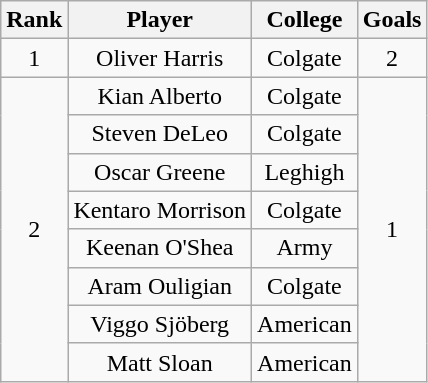<table class="wikitable" style="text-align:center">
<tr>
<th>Rank</th>
<th>Player</th>
<th>College</th>
<th>Goals</th>
</tr>
<tr>
<td>1</td>
<td>Oliver Harris</td>
<td>Colgate</td>
<td>2</td>
</tr>
<tr>
<td rowspan=8>2</td>
<td>Kian Alberto</td>
<td>Colgate</td>
<td rowspan=8>1</td>
</tr>
<tr>
<td>Steven DeLeo</td>
<td>Colgate</td>
</tr>
<tr>
<td>Oscar Greene</td>
<td>Leghigh</td>
</tr>
<tr>
<td>Kentaro Morrison</td>
<td>Colgate</td>
</tr>
<tr>
<td>Keenan O'Shea</td>
<td>Army</td>
</tr>
<tr>
<td>Aram Ouligian</td>
<td>Colgate</td>
</tr>
<tr>
<td>Viggo Sjöberg</td>
<td>American</td>
</tr>
<tr>
<td>Matt Sloan</td>
<td>American</td>
</tr>
</table>
